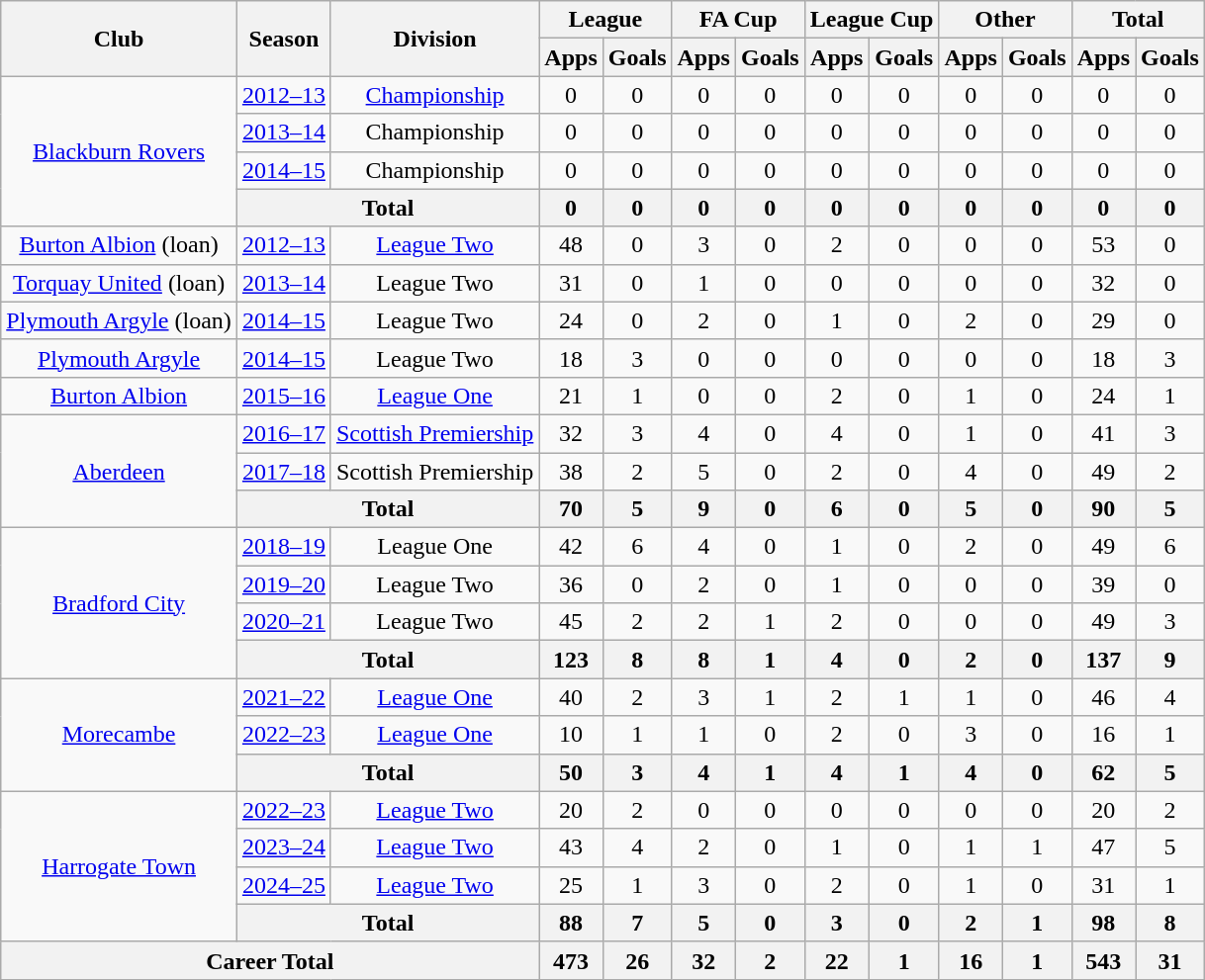<table class="wikitable" style="text-align: center;">
<tr>
<th rowspan="2">Club</th>
<th rowspan="2">Season</th>
<th rowspan="2">Division</th>
<th colspan="2">League</th>
<th colspan="2">FA Cup</th>
<th colspan="2">League Cup</th>
<th colspan="2">Other</th>
<th colspan="2">Total</th>
</tr>
<tr>
<th>Apps</th>
<th>Goals</th>
<th>Apps</th>
<th>Goals</th>
<th>Apps</th>
<th>Goals</th>
<th>Apps</th>
<th>Goals</th>
<th>Apps</th>
<th>Goals</th>
</tr>
<tr>
<td rowspan="4"><a href='#'>Blackburn Rovers</a></td>
<td><a href='#'>2012–13</a></td>
<td><a href='#'>Championship</a></td>
<td>0</td>
<td>0</td>
<td>0</td>
<td>0</td>
<td>0</td>
<td>0</td>
<td>0</td>
<td>0</td>
<td>0</td>
<td>0</td>
</tr>
<tr>
<td><a href='#'>2013–14</a></td>
<td>Championship</td>
<td>0</td>
<td>0</td>
<td>0</td>
<td>0</td>
<td>0</td>
<td>0</td>
<td>0</td>
<td>0</td>
<td>0</td>
<td>0</td>
</tr>
<tr>
<td><a href='#'>2014–15</a></td>
<td>Championship</td>
<td>0</td>
<td>0</td>
<td>0</td>
<td>0</td>
<td>0</td>
<td>0</td>
<td>0</td>
<td>0</td>
<td>0</td>
<td>0</td>
</tr>
<tr>
<th colspan="2">Total</th>
<th>0</th>
<th>0</th>
<th>0</th>
<th>0</th>
<th>0</th>
<th>0</th>
<th>0</th>
<th>0</th>
<th>0</th>
<th>0</th>
</tr>
<tr>
<td><a href='#'>Burton Albion</a> (loan)</td>
<td><a href='#'>2012–13</a></td>
<td><a href='#'>League Two</a></td>
<td>48</td>
<td>0</td>
<td>3</td>
<td>0</td>
<td>2</td>
<td>0</td>
<td>0</td>
<td>0</td>
<td>53</td>
<td>0</td>
</tr>
<tr>
<td><a href='#'>Torquay United</a> (loan)</td>
<td><a href='#'>2013–14</a></td>
<td>League Two</td>
<td>31</td>
<td>0</td>
<td>1</td>
<td>0</td>
<td>0</td>
<td>0</td>
<td>0</td>
<td>0</td>
<td>32</td>
<td>0</td>
</tr>
<tr>
<td><a href='#'>Plymouth Argyle</a> (loan)</td>
<td><a href='#'>2014–15</a></td>
<td>League Two</td>
<td>24</td>
<td>0</td>
<td>2</td>
<td>0</td>
<td>1</td>
<td>0</td>
<td>2</td>
<td>0</td>
<td>29</td>
<td>0</td>
</tr>
<tr>
<td><a href='#'>Plymouth Argyle</a></td>
<td><a href='#'>2014–15</a></td>
<td>League Two</td>
<td>18</td>
<td>3</td>
<td>0</td>
<td>0</td>
<td>0</td>
<td>0</td>
<td>0</td>
<td>0</td>
<td>18</td>
<td>3</td>
</tr>
<tr>
<td><a href='#'>Burton Albion</a></td>
<td><a href='#'>2015–16</a></td>
<td><a href='#'>League One</a></td>
<td>21</td>
<td>1</td>
<td>0</td>
<td>0</td>
<td>2</td>
<td>0</td>
<td>1</td>
<td>0</td>
<td>24</td>
<td>1</td>
</tr>
<tr>
<td rowspan="3"><a href='#'>Aberdeen</a></td>
<td><a href='#'>2016–17</a></td>
<td><a href='#'>Scottish Premiership</a></td>
<td>32</td>
<td>3</td>
<td>4</td>
<td>0</td>
<td>4</td>
<td>0</td>
<td>1</td>
<td>0</td>
<td>41</td>
<td>3</td>
</tr>
<tr>
<td><a href='#'>2017–18</a></td>
<td>Scottish Premiership</td>
<td>38</td>
<td>2</td>
<td>5</td>
<td>0</td>
<td>2</td>
<td>0</td>
<td>4</td>
<td>0</td>
<td>49</td>
<td>2</td>
</tr>
<tr>
<th colspan="2">Total</th>
<th>70</th>
<th>5</th>
<th>9</th>
<th>0</th>
<th>6</th>
<th>0</th>
<th>5</th>
<th>0</th>
<th>90</th>
<th>5</th>
</tr>
<tr>
<td rowspan="4"><a href='#'>Bradford City</a></td>
<td><a href='#'>2018–19</a></td>
<td>League One</td>
<td>42</td>
<td>6</td>
<td>4</td>
<td>0</td>
<td>1</td>
<td>0</td>
<td>2</td>
<td>0</td>
<td>49</td>
<td>6</td>
</tr>
<tr>
<td><a href='#'>2019–20</a></td>
<td>League Two</td>
<td>36</td>
<td>0</td>
<td>2</td>
<td>0</td>
<td>1</td>
<td>0</td>
<td>0</td>
<td>0</td>
<td>39</td>
<td>0</td>
</tr>
<tr>
<td><a href='#'>2020–21</a></td>
<td>League Two</td>
<td>45</td>
<td>2</td>
<td>2</td>
<td>1</td>
<td>2</td>
<td>0</td>
<td>0</td>
<td>0</td>
<td>49</td>
<td>3</td>
</tr>
<tr>
<th colspan="2">Total</th>
<th>123</th>
<th>8</th>
<th>8</th>
<th>1</th>
<th>4</th>
<th>0</th>
<th>2</th>
<th>0</th>
<th>137</th>
<th>9</th>
</tr>
<tr>
<td rowspan="3"><a href='#'>Morecambe</a></td>
<td><a href='#'>2021–22</a></td>
<td><a href='#'>League One</a></td>
<td>40</td>
<td>2</td>
<td>3</td>
<td>1</td>
<td>2</td>
<td>1</td>
<td>1</td>
<td>0</td>
<td>46</td>
<td>4</td>
</tr>
<tr>
<td><a href='#'>2022–23</a></td>
<td><a href='#'>League One</a></td>
<td>10</td>
<td>1</td>
<td>1</td>
<td>0</td>
<td>2</td>
<td>0</td>
<td>3</td>
<td>0</td>
<td>16</td>
<td>1</td>
</tr>
<tr>
<th colspan="2">Total</th>
<th>50</th>
<th>3</th>
<th>4</th>
<th>1</th>
<th>4</th>
<th>1</th>
<th>4</th>
<th>0</th>
<th>62</th>
<th>5</th>
</tr>
<tr>
<td rowspan="4"><a href='#'>Harrogate Town</a></td>
<td><a href='#'>2022–23</a></td>
<td><a href='#'>League Two</a></td>
<td>20</td>
<td>2</td>
<td>0</td>
<td>0</td>
<td>0</td>
<td>0</td>
<td>0</td>
<td>0</td>
<td>20</td>
<td>2</td>
</tr>
<tr>
<td><a href='#'>2023–24</a></td>
<td><a href='#'>League Two</a></td>
<td>43</td>
<td>4</td>
<td>2</td>
<td>0</td>
<td>1</td>
<td>0</td>
<td>1</td>
<td>1</td>
<td>47</td>
<td>5</td>
</tr>
<tr>
<td><a href='#'>2024–25</a></td>
<td><a href='#'>League Two</a></td>
<td>25</td>
<td>1</td>
<td>3</td>
<td>0</td>
<td>2</td>
<td>0</td>
<td>1</td>
<td>0</td>
<td>31</td>
<td>1</td>
</tr>
<tr>
<th colspan="2">Total</th>
<th>88</th>
<th>7</th>
<th>5</th>
<th>0</th>
<th>3</th>
<th>0</th>
<th>2</th>
<th>1</th>
<th>98</th>
<th>8</th>
</tr>
<tr>
<th colspan="3">Career Total</th>
<th>473</th>
<th>26</th>
<th>32</th>
<th>2</th>
<th>22</th>
<th>1</th>
<th>16</th>
<th>1</th>
<th>543</th>
<th>31</th>
</tr>
</table>
